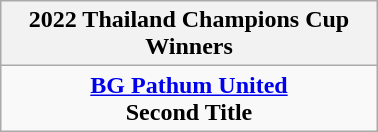<table class="wikitable" style="text-align: center; margin: 0 auto; width: 20%">
<tr>
<th>2022 Thailand Champions Cup<br>Winners</th>
</tr>
<tr>
<td align="center"><strong><a href='#'>BG Pathum United</a></strong><br><strong>Second Title</strong></td>
</tr>
</table>
